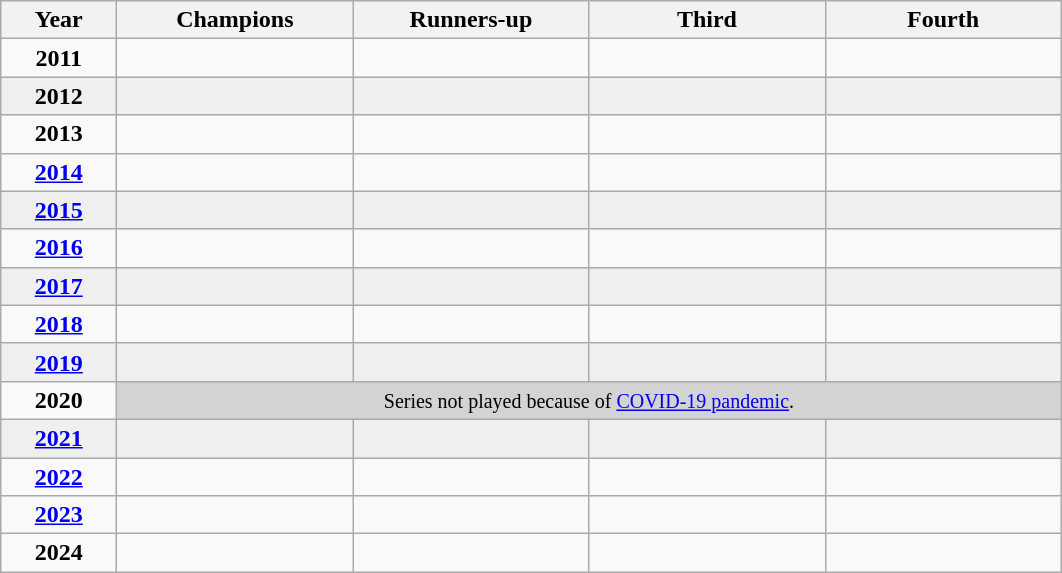<table class="wikitable centre" style="text-align:center;">
<tr>
<th scope="col" style="width:70px;">Year</th>
<th scope="col" style="width:150px;">Champions</th>
<th scope="col" style="width:150px;">Runners-up</th>
<th scope="col" style="width:150px;">Third</th>
<th scope="col" style="width:150px;">Fourth</th>
</tr>
<tr>
<td><strong>2011</strong></td>
<td><strong></strong></td>
<td></td>
<td></td>
<td></td>
</tr>
<tr style="background:#EFEFEF">
<td><strong>2012</strong></td>
<td><strong></strong></td>
<td></td>
<td></td>
<td></td>
</tr>
<tr>
<td><strong>2013</strong></td>
<td><strong></strong></td>
<td></td>
<td></td>
<td></td>
</tr>
<tr>
<td><strong><a href='#'>2014</a></strong></td>
<td><strong></strong></td>
<td></td>
<td></td>
<td></td>
</tr>
<tr style="background:#EFEFEF">
<td><strong><a href='#'>2015</a></strong></td>
<td><strong></strong></td>
<td></td>
<td></td>
<td></td>
</tr>
<tr>
<td><strong><a href='#'>2016</a></strong></td>
<td><strong></strong></td>
<td></td>
<td></td>
<td></td>
</tr>
<tr style="background:#EFEFEF">
<td><strong><a href='#'>2017</a></strong></td>
<td><strong></strong></td>
<td></td>
<td></td>
<td></td>
</tr>
<tr>
<td><strong><a href='#'>2018</a></strong></td>
<td><strong></strong></td>
<td></td>
<td></td>
<td></td>
</tr>
<tr style="background:#EFEFEF">
<td><strong><a href='#'>2019</a></strong></td>
<td><strong></strong></td>
<td></td>
<td></td>
<td></td>
</tr>
<tr>
<td style="text-align:center;font-weight:bold">2020</td>
<td align=center colspan=12 rowspan=1 bgcolor="#D3D3D3"><small>Series not played because of <a href='#'>COVID-19 pandemic</a>.</small></td>
</tr>
<tr style="background:#EFEFEF">
<td><strong><a href='#'>2021</a></strong></td>
<td><strong></strong></td>
<td></td>
<td></td>
<td></td>
</tr>
<tr>
<td><strong><a href='#'>2022</a></strong></td>
<td><strong></strong></td>
<td></td>
<td></td>
<td></td>
</tr>
<tr>
<td><a href='#'><strong>2023</strong></a></td>
<td><strong></strong></td>
<td></td>
<td></td>
<td></td>
</tr>
<tr>
<td><strong>2024</strong></td>
<td><strong></strong></td>
<td></td>
<td></td>
<td></td>
</tr>
</table>
